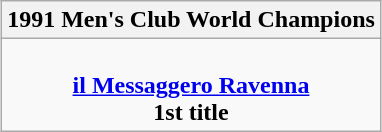<table class="wikitable" style="text-align:center; margin:auto">
<tr>
<th>1991 Men's Club World Champions</th>
</tr>
<tr>
<td><br><strong><a href='#'>il Messaggero Ravenna</a></strong><br><strong>1st title</strong></td>
</tr>
</table>
